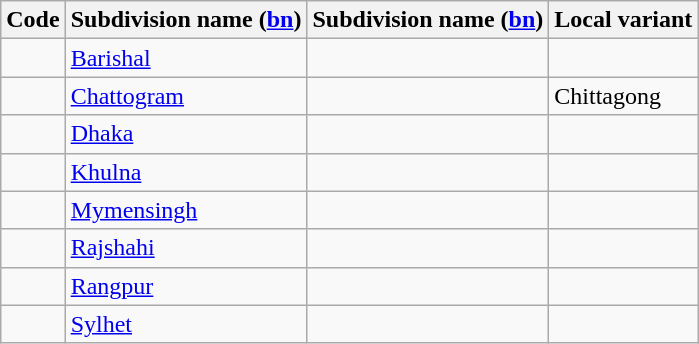<table class="wikitable sortable">
<tr>
<th>Code</th>
<th>Subdivision name (<a href='#'>bn</a>)</th>
<th>Subdivision name (<a href='#'>bn</a>)</th>
<th>Local variant</th>
</tr>
<tr>
<td></td>
<td><a href='#'>Barishal</a></td>
<td></td>
<td></td>
</tr>
<tr>
<td></td>
<td><a href='#'>Chattogram</a></td>
<td></td>
<td>Chittagong</td>
</tr>
<tr>
<td></td>
<td><a href='#'>Dhaka</a></td>
<td></td>
<td></td>
</tr>
<tr>
<td></td>
<td><a href='#'>Khulna</a></td>
<td></td>
<td></td>
</tr>
<tr>
<td></td>
<td><a href='#'>Mymensingh</a></td>
<td></td>
<td></td>
</tr>
<tr>
<td></td>
<td><a href='#'>Rajshahi</a></td>
<td></td>
<td></td>
</tr>
<tr>
<td></td>
<td><a href='#'>Rangpur</a></td>
<td></td>
<td></td>
</tr>
<tr>
<td></td>
<td><a href='#'>Sylhet</a></td>
<td></td>
<td></td>
</tr>
</table>
